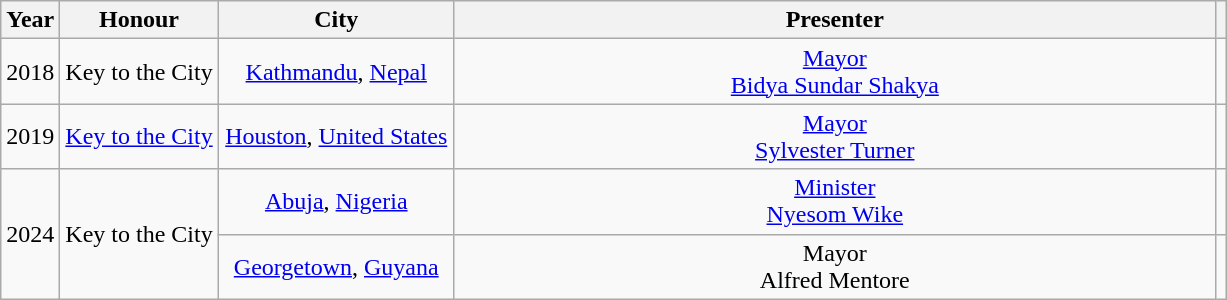<table class="wikitable sortable" style="text-align:center;">
<tr>
<th>Year</th>
<th>Honour</th>
<th width="150px">City</th>
<th width="500px">Presenter</th>
<th></th>
</tr>
<tr>
<td>2018</td>
<td>Key to the City</td>
<td> <a href='#'>Kathmandu</a>, <a href='#'>Nepal</a></td>
<td><a href='#'>Mayor</a><br><a href='#'>Bidya Sundar Shakya</a></td>
<td></td>
</tr>
<tr>
<td>2019</td>
<td><a href='#'>Key to the City</a></td>
<td> <a href='#'>Houston</a>, <a href='#'>United States</a></td>
<td><a href='#'>Mayor</a><br><a href='#'>Sylvester Turner</a></td>
<td></td>
</tr>
<tr>
<td rowspan="2">2024</td>
<td rowspan="2">Key to the City</td>
<td> <a href='#'>Abuja</a>, <a href='#'>Nigeria</a></td>
<td><a href='#'>Minister</a><br><a href='#'>Nyesom Wike</a></td>
<td></td>
</tr>
<tr>
<td> <a href='#'>Georgetown</a>, <a href='#'>Guyana</a></td>
<td>Mayor<br>Alfred Mentore</td>
<td></td>
</tr>
</table>
